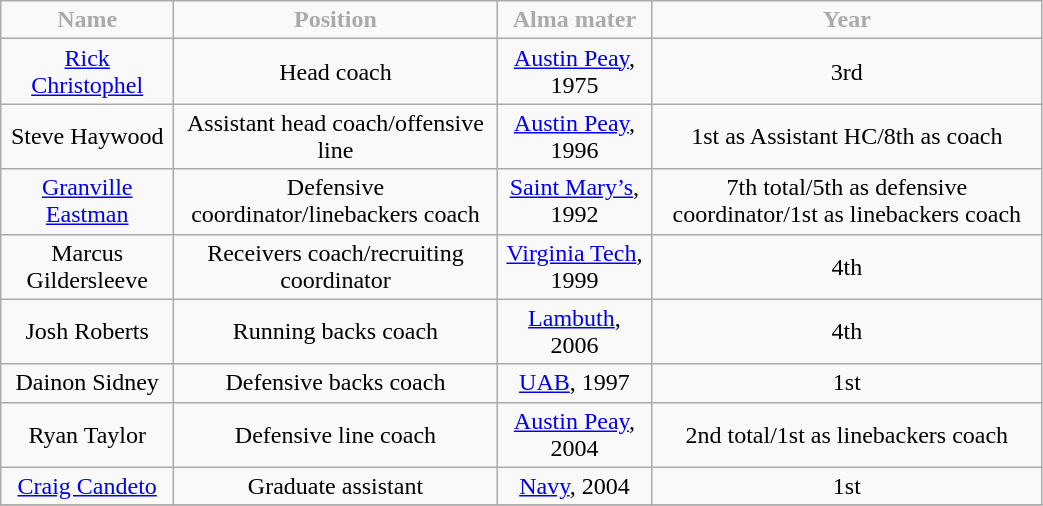<table class="wikitable" width="55%">
<tr>
<th style="background:#F9F9F9; color:#AAAAAA;">Name</th>
<th style="background:#F9F9F9; color:#AAAAAA;">Position</th>
<th style="background:#F9F9F9; color:#AAAAAA;">Alma mater</th>
<th style="background:#F9F9F9; color:#AAAAAA;">Year</th>
</tr>
<tr align="center">
<td><a href='#'>Rick Christophel</a></td>
<td>Head coach</td>
<td><a href='#'>Austin Peay</a>, 1975</td>
<td>3rd</td>
</tr>
<tr align="center">
<td>Steve Haywood</td>
<td>Assistant head coach/offensive line</td>
<td><a href='#'>Austin Peay</a>, 1996</td>
<td>1st as Assistant HC/8th as coach</td>
</tr>
<tr align="center">
<td><a href='#'>Granville Eastman</a></td>
<td>Defensive coordinator/linebackers coach</td>
<td><a href='#'>Saint Mary’s</a>, 1992</td>
<td>7th total/5th as defensive coordinator/1st as linebackers coach</td>
</tr>
<tr align="center">
<td>Marcus Gildersleeve</td>
<td>Receivers coach/recruiting coordinator</td>
<td><a href='#'>Virginia Tech</a>, 1999</td>
<td>4th</td>
</tr>
<tr align="center">
<td>Josh Roberts</td>
<td>Running backs coach</td>
<td><a href='#'>Lambuth</a>, 2006</td>
<td>4th</td>
</tr>
<tr align="center">
<td>Dainon Sidney</td>
<td>Defensive backs coach</td>
<td><a href='#'>UAB</a>, 1997</td>
<td>1st</td>
</tr>
<tr align="center">
<td>Ryan Taylor</td>
<td>Defensive line coach</td>
<td><a href='#'>Austin Peay</a>, 2004</td>
<td>2nd total/1st as linebackers coach</td>
</tr>
<tr align="center">
<td><a href='#'>Craig Candeto</a></td>
<td>Graduate assistant</td>
<td><a href='#'>Navy</a>, 2004</td>
<td>1st</td>
</tr>
<tr align="center">
</tr>
</table>
